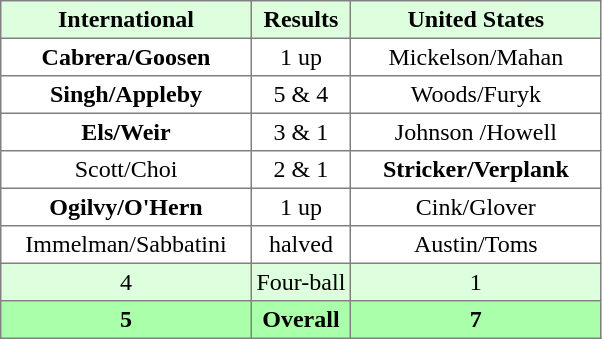<table border="1" cellpadding="3" style="border-collapse:collapse; text-align:center;">
<tr style="background:#ddffdd;">
<th width=160>International</th>
<th>Results</th>
<th width=160>United States</th>
</tr>
<tr>
<td><strong>Cabrera/Goosen</strong></td>
<td>1 up</td>
<td>Mickelson/Mahan</td>
</tr>
<tr>
<td><strong>Singh/Appleby</strong></td>
<td>5 & 4</td>
<td>Woods/Furyk</td>
</tr>
<tr>
<td><strong>Els/Weir </strong></td>
<td>3 & 1</td>
<td>Johnson /Howell</td>
</tr>
<tr>
<td>Scott/Choi</td>
<td>2 & 1</td>
<td><strong>Stricker/Verplank </strong></td>
</tr>
<tr>
<td><strong>Ogilvy/O'Hern</strong></td>
<td>1 up</td>
<td>Cink/Glover</td>
</tr>
<tr>
<td>Immelman/Sabbatini</td>
<td>halved</td>
<td>Austin/Toms</td>
</tr>
<tr style="background:#ddffdd;">
<td>4</td>
<td>Four-ball</td>
<td>1</td>
</tr>
<tr style="background:#aaffaa;">
<th>5</th>
<th>Overall</th>
<th>7</th>
</tr>
</table>
